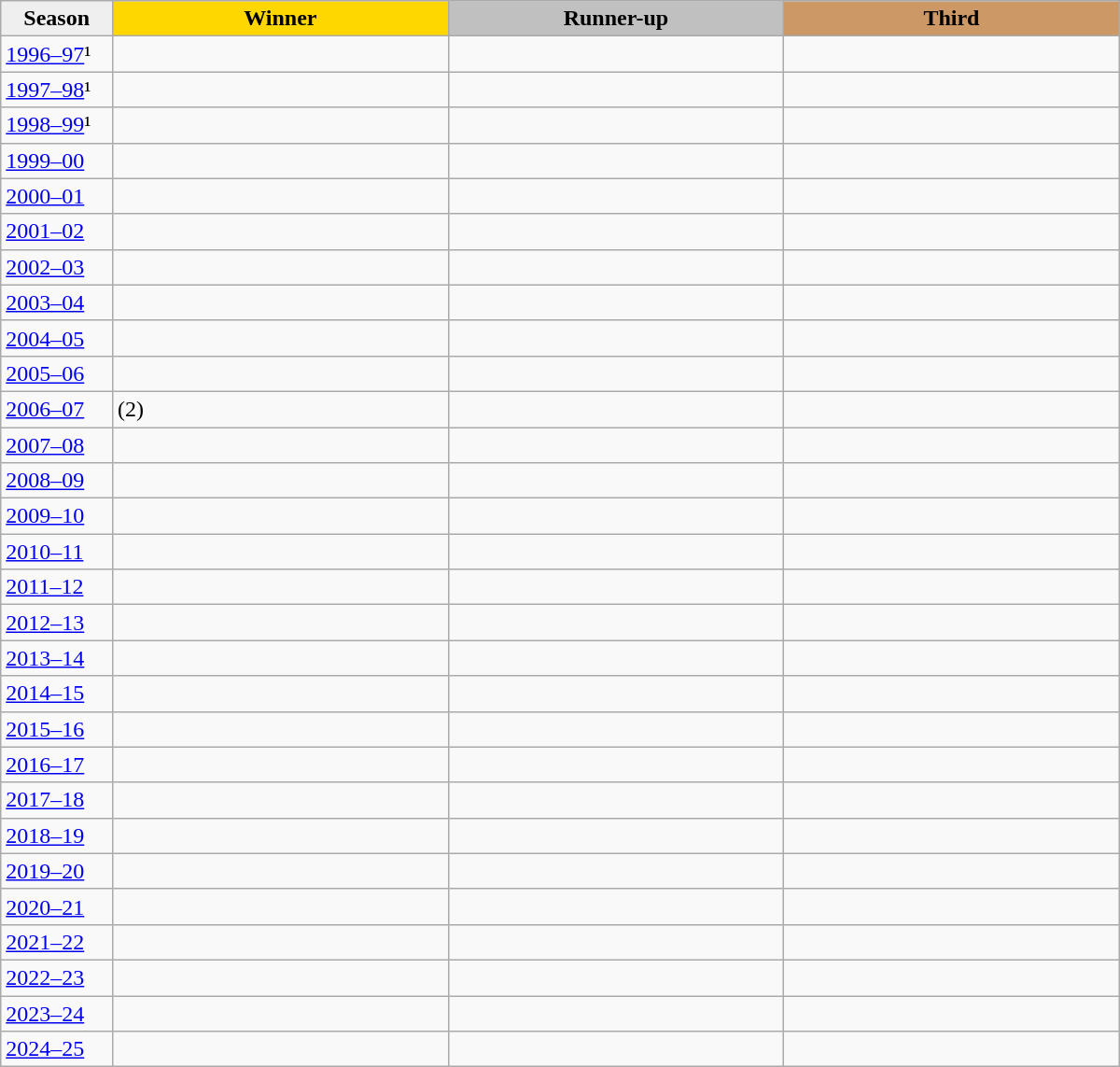<table class="wikitable sortable" style="width:800px;">
<tr>
<th style="width:10%; background:#efefef;">Season</th>
<th style="width:30%; background:gold">Winner</th>
<th style="width:30%; background:silver">Runner-up</th>
<th style="width:30%; background:#CC9966">Third</th>
</tr>
<tr>
<td><a href='#'>1996–97</a>¹</td>
<td></td>
<td></td>
<td></td>
</tr>
<tr>
<td><a href='#'>1997–98</a>¹</td>
<td></td>
<td></td>
<td></td>
</tr>
<tr>
<td><a href='#'>1998–99</a>¹</td>
<td></td>
<td></td>
<td></td>
</tr>
<tr>
<td><a href='#'>1999–00</a></td>
<td></td>
<td></td>
<td></td>
</tr>
<tr>
<td><a href='#'>2000–01</a></td>
<td></td>
<td></td>
<td></td>
</tr>
<tr>
<td><a href='#'>2001–02</a></td>
<td></td>
<td></td>
<td></td>
</tr>
<tr>
<td><a href='#'>2002–03</a></td>
<td></td>
<td></td>
<td></td>
</tr>
<tr>
<td><a href='#'>2003–04</a></td>
<td></td>
<td></td>
<td></td>
</tr>
<tr>
<td><a href='#'>2004–05</a></td>
<td></td>
<td></td>
<td></td>
</tr>
<tr>
<td><a href='#'>2005–06</a></td>
<td></td>
<td></td>
<td></td>
</tr>
<tr>
<td><a href='#'>2006–07</a></td>
<td> (2)</td>
<td></td>
<td></td>
</tr>
<tr>
<td><a href='#'>2007–08</a></td>
<td></td>
<td></td>
<td></td>
</tr>
<tr>
<td><a href='#'>2008–09</a></td>
<td></td>
<td></td>
<td></td>
</tr>
<tr>
<td><a href='#'>2009–10</a></td>
<td></td>
<td></td>
<td></td>
</tr>
<tr>
<td><a href='#'>2010–11</a></td>
<td></td>
<td></td>
<td></td>
</tr>
<tr>
<td><a href='#'>2011–12</a></td>
<td></td>
<td></td>
<td></td>
</tr>
<tr>
<td><a href='#'>2012–13</a></td>
<td></td>
<td></td>
<td></td>
</tr>
<tr>
<td><a href='#'>2013–14</a></td>
<td></td>
<td></td>
<td></td>
</tr>
<tr>
<td><a href='#'>2014–15</a></td>
<td></td>
<td></td>
<td></td>
</tr>
<tr>
<td><a href='#'>2015–16</a></td>
<td></td>
<td></td>
<td></td>
</tr>
<tr>
<td><a href='#'>2016–17</a></td>
<td></td>
<td></td>
<td></td>
</tr>
<tr>
<td><a href='#'>2017–18</a></td>
<td></td>
<td></td>
<td></td>
</tr>
<tr>
<td><a href='#'>2018–19</a></td>
<td></td>
<td></td>
<td></td>
</tr>
<tr>
<td><a href='#'>2019–20</a></td>
<td></td>
<td></td>
<td></td>
</tr>
<tr>
<td><a href='#'>2020–21</a></td>
<td></td>
<td></td>
<td></td>
</tr>
<tr>
<td><a href='#'>2021–22</a></td>
<td></td>
<td></td>
<td></td>
</tr>
<tr>
<td><a href='#'>2022–23</a></td>
<td></td>
<td></td>
<td></td>
</tr>
<tr>
<td><a href='#'>2023–24</a></td>
<td></td>
<td></td>
<td></td>
</tr>
<tr>
<td><a href='#'>2024–25</a></td>
<td></td>
<td></td>
<td></td>
</tr>
</table>
